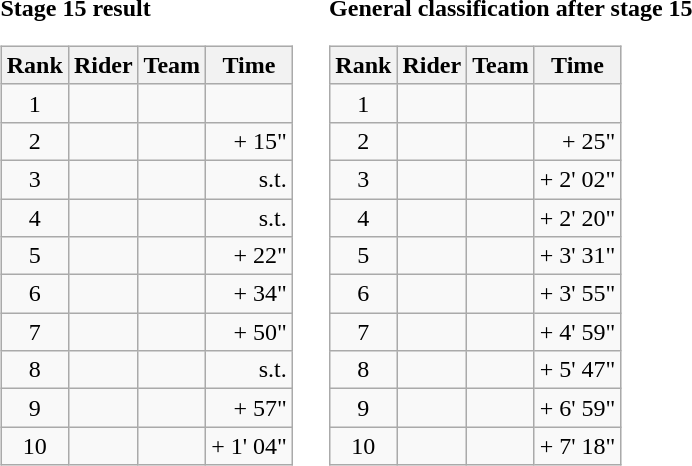<table>
<tr>
<td><strong>Stage 15 result</strong><br><table class="wikitable">
<tr>
<th scope="col">Rank</th>
<th scope="col">Rider</th>
<th scope="col">Team</th>
<th scope="col">Time</th>
</tr>
<tr>
<td style="text-align:center;">1</td>
<td></td>
<td></td>
<td style="text-align:right;"></td>
</tr>
<tr>
<td style="text-align:center;">2</td>
<td></td>
<td></td>
<td style="text-align:right;">+ 15"</td>
</tr>
<tr>
<td style="text-align:center;">3</td>
<td></td>
<td></td>
<td style="text-align:right;">s.t.</td>
</tr>
<tr>
<td style="text-align:center;">4</td>
<td></td>
<td></td>
<td style="text-align:right;">s.t.</td>
</tr>
<tr>
<td style="text-align:center;">5</td>
<td></td>
<td></td>
<td style="text-align:right;">+ 22"</td>
</tr>
<tr>
<td style="text-align:center;">6</td>
<td></td>
<td></td>
<td style="text-align:right;">+ 34"</td>
</tr>
<tr>
<td style="text-align:center;">7</td>
<td></td>
<td></td>
<td style="text-align:right;">+ 50"</td>
</tr>
<tr>
<td style="text-align:center;">8</td>
<td></td>
<td></td>
<td style="text-align:right;">s.t.</td>
</tr>
<tr>
<td style="text-align:center;">9</td>
<td></td>
<td></td>
<td style="text-align:right;">+ 57"</td>
</tr>
<tr>
<td style="text-align:center;">10</td>
<td></td>
<td></td>
<td style="text-align:right;">+ 1' 04"</td>
</tr>
</table>
</td>
<td></td>
<td><strong>General classification after stage 15</strong><br><table class="wikitable">
<tr>
<th scope="col">Rank</th>
<th scope="col">Rider</th>
<th scope="col">Team</th>
<th scope="col">Time</th>
</tr>
<tr>
<td style="text-align:center;">1</td>
<td></td>
<td></td>
<td style="text-align:right;"></td>
</tr>
<tr>
<td style="text-align:center;">2</td>
<td></td>
<td></td>
<td style="text-align:right;">+ 25"</td>
</tr>
<tr>
<td style="text-align:center;">3</td>
<td></td>
<td></td>
<td style="text-align:right;">+ 2' 02"</td>
</tr>
<tr>
<td style="text-align:center;">4</td>
<td></td>
<td></td>
<td style="text-align:right;">+ 2' 20"</td>
</tr>
<tr>
<td style="text-align:center;">5</td>
<td></td>
<td></td>
<td style="text-align:right;">+ 3' 31"</td>
</tr>
<tr>
<td style="text-align:center;">6</td>
<td></td>
<td></td>
<td style="text-align:right;">+ 3' 55"</td>
</tr>
<tr>
<td style="text-align:center;">7</td>
<td></td>
<td></td>
<td style="text-align:right;">+ 4' 59"</td>
</tr>
<tr>
<td style="text-align:center;">8</td>
<td></td>
<td></td>
<td style="text-align:right;">+ 5' 47"</td>
</tr>
<tr>
<td style="text-align:center;">9</td>
<td></td>
<td></td>
<td style="text-align:right;">+ 6' 59"</td>
</tr>
<tr>
<td style="text-align:center;">10</td>
<td></td>
<td></td>
<td style="text-align:right;">+ 7' 18"</td>
</tr>
</table>
</td>
</tr>
</table>
